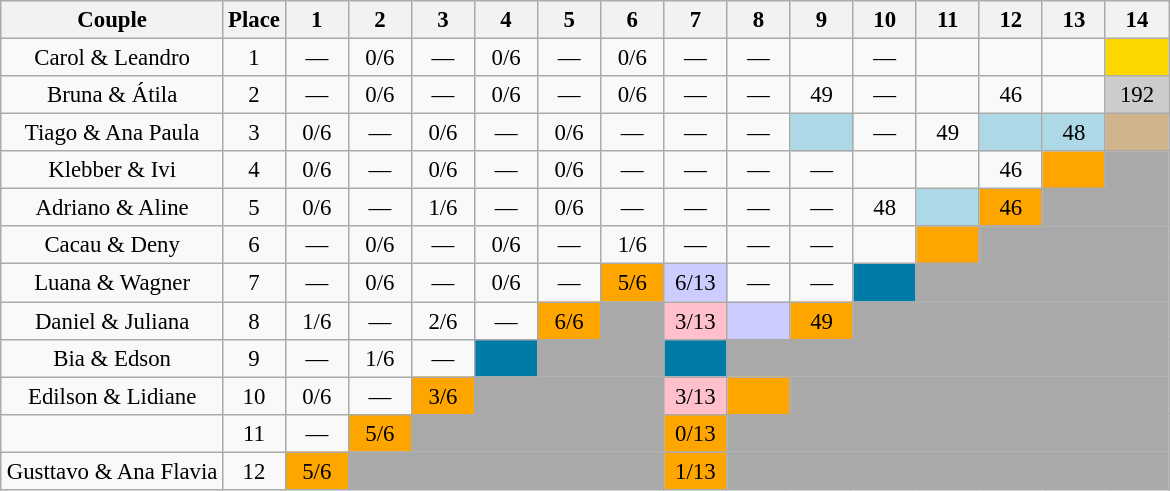<table class="wikitable" style="text-align: center; white-space:nowrap; margin:1em auto; font-size:95%;">
<tr>
<th>Couple</th>
<th>Place</th>
<th width=035>1</th>
<th width=035>2</th>
<th width=035>3</th>
<th width=035>4</th>
<th width=035>5</th>
<th width=035>6</th>
<th width=035>7</th>
<th width=035>8</th>
<th width=035>9</th>
<th width=035>10</th>
<th width=035>11</th>
<th width=035>12</th>
<th width=035>13</th>
<th width=035>14</th>
</tr>
<tr>
<td>Carol & Leandro</td>
<td>1</td>
<td>—</td>
<td>0/6</td>
<td>—</td>
<td>0/6</td>
<td>—</td>
<td>0/6</td>
<td>—</td>
<td>—</td>
<td></td>
<td>—</td>
<td></td>
<td></td>
<td></td>
<td bgcolor="FFD700"></td>
</tr>
<tr>
<td>Bruna & Átila</td>
<td>2</td>
<td>—</td>
<td>0/6</td>
<td>—</td>
<td>0/6</td>
<td>—</td>
<td>0/6</td>
<td>—</td>
<td>—</td>
<td>49</td>
<td>—</td>
<td></td>
<td>46</td>
<td><em></em></td>
<td bgcolor="CCCCCC">192</td>
</tr>
<tr>
<td>Tiago & Ana Paula</td>
<td>3</td>
<td>0/6</td>
<td>—</td>
<td>0/6</td>
<td>—</td>
<td>0/6</td>
<td>—</td>
<td>—</td>
<td>—</td>
<td bgcolor="ADD8E6"><em></em></td>
<td>—</td>
<td>49</td>
<td bgcolor="ADD8E6"><em></em></td>
<td bgcolor="ADD8E6">48</td>
<td bgcolor="D2B48C"><em></em></td>
</tr>
<tr>
<td>Klebber & Ivi</td>
<td>4</td>
<td>0/6</td>
<td>—</td>
<td>0/6</td>
<td>—</td>
<td>0/6</td>
<td>—</td>
<td>—</td>
<td>—</td>
<td>—</td>
<td></td>
<td><em></em></td>
<td>46</td>
<td bgcolor="FFA500"><em></em></td>
<td bgcolor="A9A9A9"></td>
</tr>
<tr>
<td>Adriano & Aline</td>
<td>5</td>
<td>0/6</td>
<td>—</td>
<td>1/6</td>
<td>—</td>
<td>0/6</td>
<td>—</td>
<td>—</td>
<td>—</td>
<td>—</td>
<td>48</td>
<td bgcolor="ADD8E6"><em></em></td>
<td bgcolor="FFA500">46</td>
<td bgcolor="A9A9A9" colspan=2></td>
</tr>
<tr>
<td>Cacau & Deny</td>
<td>6</td>
<td>—</td>
<td>0/6</td>
<td>—</td>
<td>0/6</td>
<td>—</td>
<td>1/6</td>
<td>—</td>
<td>—</td>
<td>—</td>
<td><em></em></td>
<td bgcolor="FFA500"><em></em></td>
<td bgcolor="A9A9A9" colspan=3></td>
</tr>
<tr>
<td>Luana & Wagner</td>
<td>7</td>
<td>—</td>
<td>0/6</td>
<td>—</td>
<td>0/6</td>
<td>—</td>
<td bgcolor="FFA500">5/6</td>
<td bgcolor="CCCCFF">6/13</td>
<td>—</td>
<td>—</td>
<td bgcolor="007BA7"></td>
<td bgcolor="A9A9A9" colspan=4></td>
</tr>
<tr>
<td>Daniel & Juliana</td>
<td>8</td>
<td>1/6</td>
<td>—</td>
<td>2/6</td>
<td>—</td>
<td bgcolor="FFA500">6/6</td>
<td bgcolor="A9A9A9"></td>
<td bgcolor="FFC0CB">3/13</td>
<td bgcolor="CCCCFF"></td>
<td bgcolor="FFA500">49</td>
<td bgcolor="A9A9A9" colspan=5></td>
</tr>
<tr>
<td>Bia & Edson</td>
<td>9</td>
<td>—</td>
<td>1/6</td>
<td>—</td>
<td bgcolor="007BA7"></td>
<td bgcolor="A9A9A9" colspan=2></td>
<td bgcolor="007BA7"></td>
<td bgcolor="A9A9A9" colspan=8></td>
</tr>
<tr>
<td>Edilson & Lidiane</td>
<td>10</td>
<td>0/6</td>
<td>—</td>
<td bgcolor="FFA500">3/6</td>
<td bgcolor="A9A9A9" colspan=3></td>
<td bgcolor="FFC0CB">3/13</td>
<td bgcolor="FFA500"><em></em></td>
<td bgcolor="A9A9A9" colspan=7></td>
</tr>
<tr>
<td></td>
<td>11</td>
<td>—</td>
<td bgcolor="FFA500">5/6</td>
<td bgcolor="A9A9A9" colspan=4></td>
<td bgcolor="FFA500">0/13</td>
<td bgcolor="A9A9A9" colspan=8></td>
</tr>
<tr>
<td>Gusttavo & Ana Flavia</td>
<td>12</td>
<td bgcolor="FFA500">5/6</td>
<td bgcolor="A9A9A9" colspan=5></td>
<td bgcolor="FFA500">1/13</td>
<td bgcolor="A9A9A9" colspan=8></td>
</tr>
</table>
